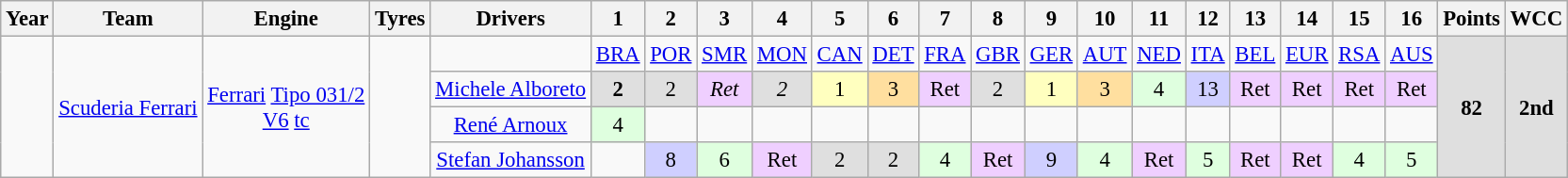<table class="wikitable" style="text-align:center; font-size:95%">
<tr>
<th>Year</th>
<th>Team</th>
<th>Engine</th>
<th>Tyres</th>
<th>Drivers</th>
<th>1</th>
<th>2</th>
<th>3</th>
<th>4</th>
<th>5</th>
<th>6</th>
<th>7</th>
<th>8</th>
<th>9</th>
<th>10</th>
<th>11</th>
<th>12</th>
<th>13</th>
<th>14</th>
<th>15</th>
<th>16</th>
<th>Points</th>
<th>WCC</th>
</tr>
<tr>
<td rowspan="4"></td>
<td rowspan="4"><a href='#'>Scuderia Ferrari</a></td>
<td rowspan="4"><a href='#'>Ferrari</a> <a href='#'>Tipo 031/2</a><br><a href='#'>V6</a> <a href='#'>tc</a></td>
<td rowspan="4"></td>
<td></td>
<td><a href='#'>BRA</a></td>
<td><a href='#'>POR</a></td>
<td><a href='#'>SMR</a></td>
<td><a href='#'>MON</a></td>
<td><a href='#'>CAN</a></td>
<td><a href='#'>DET</a></td>
<td><a href='#'>FRA</a></td>
<td><a href='#'>GBR</a></td>
<td><a href='#'>GER</a></td>
<td><a href='#'>AUT</a></td>
<td><a href='#'>NED</a></td>
<td><a href='#'>ITA</a></td>
<td><a href='#'>BEL</a></td>
<td><a href='#'>EUR</a></td>
<td><a href='#'>RSA</a></td>
<td><a href='#'>AUS</a></td>
<td rowspan="4" style="background:#dfdfdf;"><strong>82</strong></td>
<td rowspan="4" style="background:#dfdfdf;"><strong>2nd</strong></td>
</tr>
<tr>
<td> <a href='#'>Michele Alboreto</a></td>
<td style="background:#dfdfdf;"><strong>2</strong></td>
<td style="background:#dfdfdf;">2</td>
<td style="background:#efcfff;"><em>Ret</em></td>
<td style="background:#dfdfdf;"><em>2</em></td>
<td style="background:#ffffbf;">1</td>
<td style="background:#ffdf9f;">3</td>
<td style="background:#efcfff;">Ret</td>
<td style="background:#dfdfdf;">2</td>
<td style="background:#ffffbf;">1</td>
<td style="background:#ffdf9f;">3</td>
<td style="background:#dfffdf;">4</td>
<td style="background:#cfcfff;">13</td>
<td style="background:#efcfff;">Ret</td>
<td style="background:#efcfff;">Ret</td>
<td style="background:#efcfff;">Ret</td>
<td style="background:#efcfff;">Ret</td>
</tr>
<tr>
<td> <a href='#'>René Arnoux</a></td>
<td style="background:#dfffdf;">4</td>
<td></td>
<td></td>
<td></td>
<td></td>
<td></td>
<td></td>
<td></td>
<td></td>
<td></td>
<td></td>
<td></td>
<td></td>
<td></td>
<td></td>
<td></td>
</tr>
<tr>
<td> <a href='#'>Stefan Johansson</a></td>
<td></td>
<td style="background:#cfcfff;">8</td>
<td style="background:#dfffdf;">6</td>
<td style="background:#efcfff;">Ret</td>
<td style="background:#dfdfdf;">2</td>
<td style="background:#dfdfdf;">2</td>
<td style="background:#dfffdf;">4</td>
<td style="background:#efcfff;">Ret</td>
<td style="background:#cfcfff;">9</td>
<td style="background:#dfffdf;">4</td>
<td style="background:#efcfff;">Ret</td>
<td style="background:#dfffdf;">5</td>
<td style="background:#efcfff;">Ret</td>
<td style="background:#efcfff;">Ret</td>
<td style="background:#dfffdf;">4</td>
<td style="background:#dfffdf;">5</td>
</tr>
</table>
